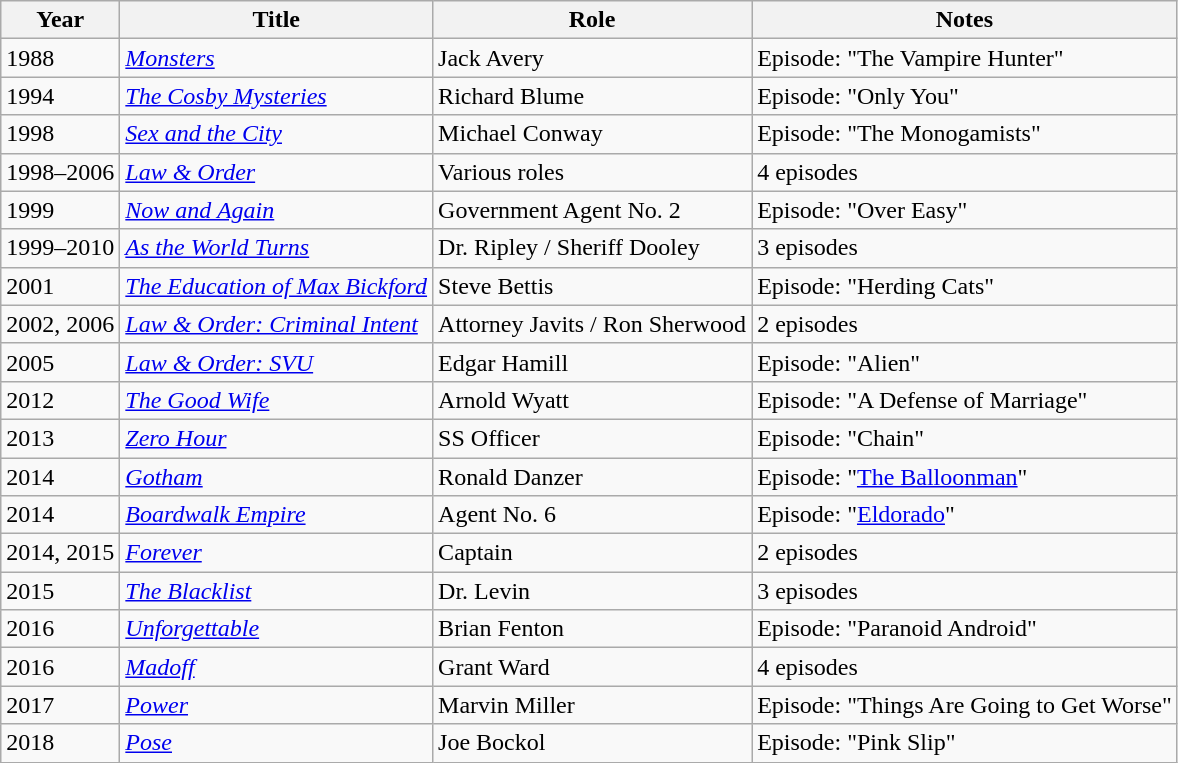<table class="wikitable sortable">
<tr>
<th>Year</th>
<th>Title</th>
<th>Role</th>
<th>Notes</th>
</tr>
<tr>
<td>1988</td>
<td><a href='#'><em>Monsters</em></a></td>
<td>Jack Avery</td>
<td>Episode: "The Vampire Hunter"</td>
</tr>
<tr>
<td>1994</td>
<td><em><a href='#'>The Cosby Mysteries</a></em></td>
<td>Richard Blume</td>
<td>Episode: "Only You"</td>
</tr>
<tr>
<td>1998</td>
<td><em><a href='#'>Sex and the City</a></em></td>
<td>Michael Conway</td>
<td>Episode: "The Monogamists"</td>
</tr>
<tr>
<td>1998–2006</td>
<td><em><a href='#'>Law & Order</a></em></td>
<td>Various roles</td>
<td>4 episodes</td>
</tr>
<tr>
<td>1999</td>
<td><em><a href='#'>Now and Again</a></em></td>
<td>Government Agent No. 2</td>
<td>Episode: "Over Easy"</td>
</tr>
<tr>
<td>1999–2010</td>
<td><em><a href='#'>As the World Turns</a></em></td>
<td>Dr. Ripley / Sheriff Dooley</td>
<td>3 episodes</td>
</tr>
<tr>
<td>2001</td>
<td><em><a href='#'>The Education of Max Bickford</a></em></td>
<td>Steve Bettis</td>
<td>Episode: "Herding Cats"</td>
</tr>
<tr>
<td>2002, 2006</td>
<td><em><a href='#'>Law & Order: Criminal Intent</a></em></td>
<td>Attorney Javits / Ron Sherwood</td>
<td>2 episodes</td>
</tr>
<tr>
<td>2005</td>
<td><em><a href='#'>Law & Order: SVU</a></em></td>
<td>Edgar Hamill</td>
<td>Episode: "Alien"</td>
</tr>
<tr>
<td>2012</td>
<td><em><a href='#'>The Good Wife</a></em></td>
<td>Arnold Wyatt</td>
<td>Episode: "A Defense of Marriage"</td>
</tr>
<tr>
<td>2013</td>
<td><a href='#'><em>Zero Hour</em></a></td>
<td>SS Officer</td>
<td>Episode: "Chain"</td>
</tr>
<tr>
<td>2014</td>
<td><a href='#'><em>Gotham</em></a></td>
<td>Ronald Danzer</td>
<td>Episode: "<a href='#'>The Balloonman</a>"</td>
</tr>
<tr>
<td>2014</td>
<td><em><a href='#'>Boardwalk Empire</a></em></td>
<td>Agent No. 6</td>
<td>Episode: "<a href='#'>Eldorado</a>"</td>
</tr>
<tr>
<td>2014, 2015</td>
<td><a href='#'><em>Forever</em></a></td>
<td>Captain</td>
<td>2 episodes</td>
</tr>
<tr>
<td>2015</td>
<td><a href='#'><em>The Blacklist</em></a></td>
<td>Dr. Levin</td>
<td>3 episodes</td>
</tr>
<tr>
<td>2016</td>
<td><a href='#'><em>Unforgettable</em></a></td>
<td>Brian Fenton</td>
<td>Episode: "Paranoid Android"</td>
</tr>
<tr>
<td>2016</td>
<td><a href='#'><em>Madoff</em></a></td>
<td>Grant Ward</td>
<td>4 episodes</td>
</tr>
<tr>
<td>2017</td>
<td><a href='#'><em>Power</em></a></td>
<td>Marvin Miller</td>
<td>Episode: "Things Are Going to Get Worse"</td>
</tr>
<tr>
<td>2018</td>
<td><a href='#'><em>Pose</em></a></td>
<td>Joe Bockol</td>
<td>Episode: "Pink Slip"</td>
</tr>
</table>
